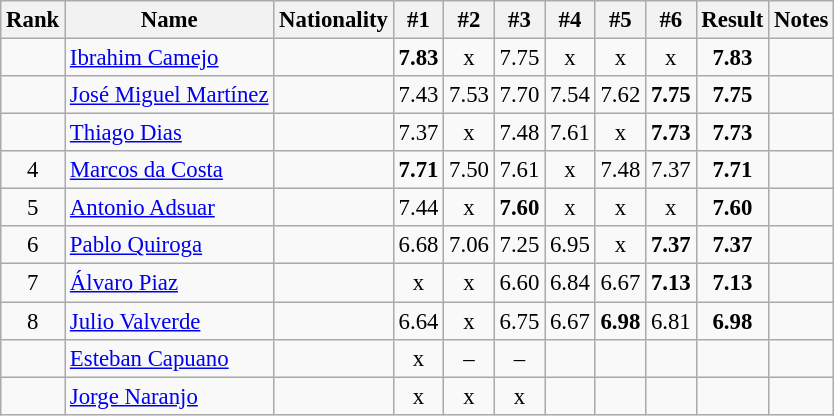<table class="wikitable sortable" style="text-align:center;font-size:95%">
<tr>
<th>Rank</th>
<th>Name</th>
<th>Nationality</th>
<th>#1</th>
<th>#2</th>
<th>#3</th>
<th>#4</th>
<th>#5</th>
<th>#6</th>
<th>Result</th>
<th>Notes</th>
</tr>
<tr>
<td></td>
<td align=left><a href='#'>Ibrahim Camejo</a></td>
<td align=left></td>
<td><strong>7.83</strong></td>
<td>x</td>
<td>7.75</td>
<td>x</td>
<td>x</td>
<td>x</td>
<td><strong>7.83</strong></td>
<td></td>
</tr>
<tr>
<td></td>
<td align=left><a href='#'>José Miguel Martínez</a></td>
<td align=left></td>
<td>7.43</td>
<td>7.53</td>
<td>7.70</td>
<td>7.54</td>
<td>7.62</td>
<td><strong>7.75</strong></td>
<td><strong>7.75</strong></td>
<td></td>
</tr>
<tr>
<td></td>
<td align=left><a href='#'>Thiago Dias</a></td>
<td align=left></td>
<td>7.37</td>
<td>x</td>
<td>7.48</td>
<td>7.61</td>
<td>x</td>
<td><strong>7.73</strong></td>
<td><strong>7.73</strong></td>
<td></td>
</tr>
<tr>
<td>4</td>
<td align=left><a href='#'>Marcos da Costa</a></td>
<td align=left></td>
<td><strong>7.71</strong></td>
<td>7.50</td>
<td>7.61</td>
<td>x</td>
<td>7.48</td>
<td>7.37</td>
<td><strong>7.71</strong></td>
<td></td>
</tr>
<tr>
<td>5</td>
<td align=left><a href='#'>Antonio Adsuar</a></td>
<td align=left></td>
<td>7.44</td>
<td>x</td>
<td><strong>7.60</strong></td>
<td>x</td>
<td>x</td>
<td>x</td>
<td><strong>7.60</strong></td>
<td></td>
</tr>
<tr>
<td>6</td>
<td align=left><a href='#'>Pablo Quiroga</a></td>
<td align=left></td>
<td>6.68</td>
<td>7.06</td>
<td>7.25</td>
<td>6.95</td>
<td>x</td>
<td><strong>7.37</strong></td>
<td><strong>7.37</strong></td>
<td></td>
</tr>
<tr>
<td>7</td>
<td align=left><a href='#'>Álvaro Piaz</a></td>
<td align=left></td>
<td>x</td>
<td>x</td>
<td>6.60</td>
<td>6.84</td>
<td>6.67</td>
<td><strong>7.13</strong></td>
<td><strong>7.13</strong></td>
<td></td>
</tr>
<tr>
<td>8</td>
<td align=left><a href='#'>Julio Valverde</a></td>
<td align=left></td>
<td>6.64</td>
<td>x</td>
<td>6.75</td>
<td>6.67</td>
<td><strong>6.98</strong></td>
<td>6.81</td>
<td><strong>6.98</strong></td>
<td></td>
</tr>
<tr>
<td></td>
<td align=left><a href='#'>Esteban Capuano</a></td>
<td align=left></td>
<td>x</td>
<td>–</td>
<td>–</td>
<td></td>
<td></td>
<td></td>
<td><strong></strong></td>
<td></td>
</tr>
<tr>
<td></td>
<td align=left><a href='#'>Jorge Naranjo</a></td>
<td align=left></td>
<td>x</td>
<td>x</td>
<td>x</td>
<td></td>
<td></td>
<td></td>
<td><strong></strong></td>
<td></td>
</tr>
</table>
